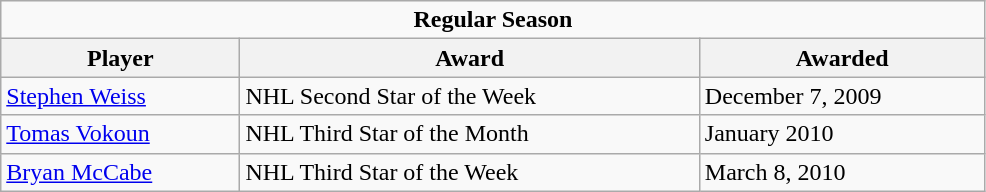<table class="wikitable" width="52%">
<tr>
<td colspan="10" align="center"><strong>Regular Season</strong></td>
</tr>
<tr>
<th>Player</th>
<th>Award</th>
<th>Awarded</th>
</tr>
<tr>
<td><a href='#'>Stephen Weiss</a></td>
<td>NHL Second Star of the Week</td>
<td>December 7, 2009</td>
</tr>
<tr>
<td><a href='#'>Tomas Vokoun</a></td>
<td>NHL Third Star of the Month</td>
<td>January 2010</td>
</tr>
<tr>
<td><a href='#'>Bryan McCabe</a></td>
<td>NHL Third Star of the Week</td>
<td>March 8, 2010</td>
</tr>
</table>
